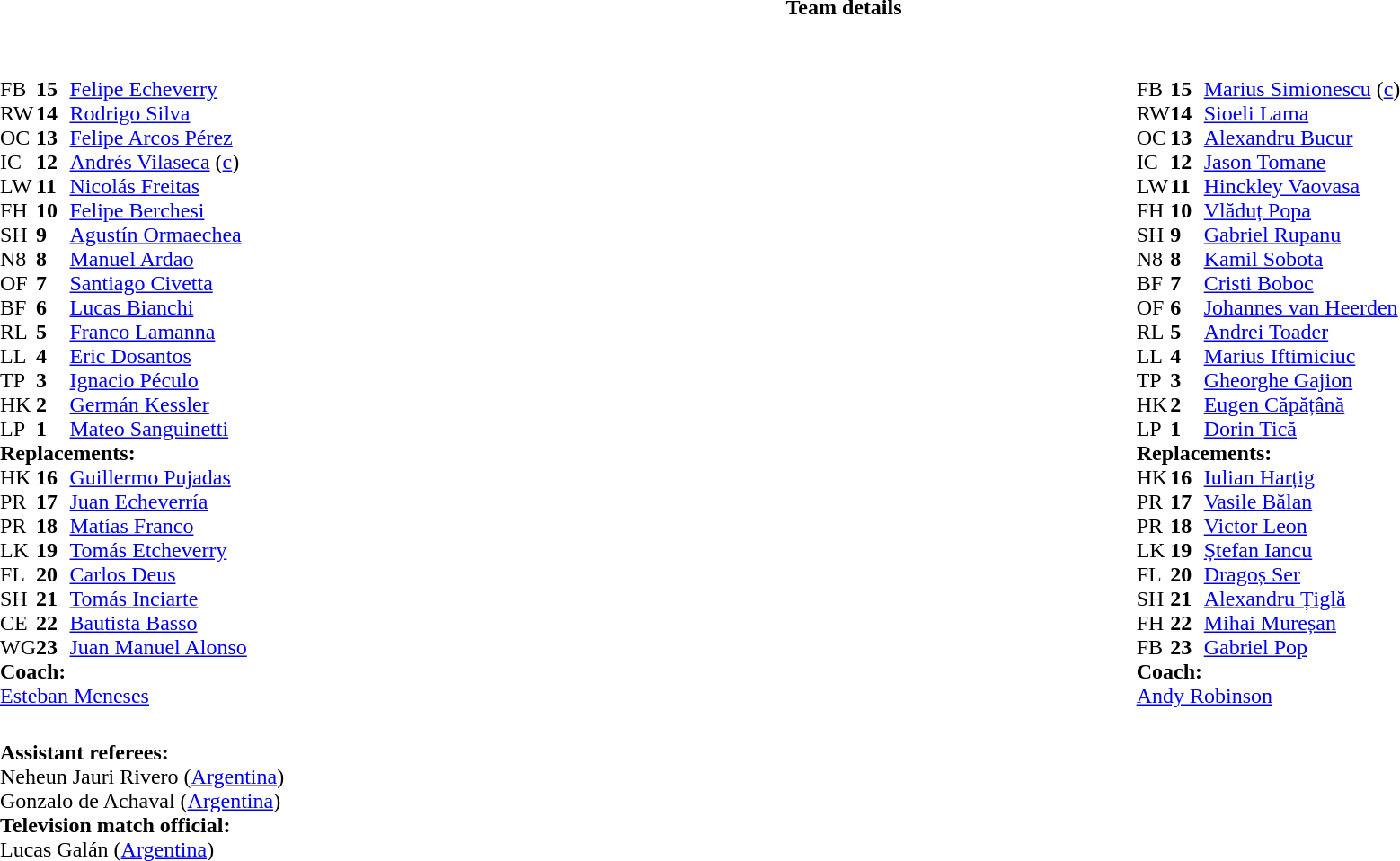<table border="0" style="width:100%;" class="collapsible collapsed">
<tr>
<th>Team details</th>
</tr>
<tr>
<td><br><table style="width:100%">
<tr>
<td style="vertical-align:top;width:50%"><br><table cellspacing="0" cellpadding="0">
<tr>
<th width="25"></th>
<th width="25"></th>
</tr>
<tr>
<td>FB</td>
<td><strong>15</strong></td>
<td><a href='#'>Felipe Echeverry</a></td>
<td></td>
<td></td>
</tr>
<tr>
<td>RW</td>
<td><strong>14</strong></td>
<td><a href='#'>Rodrigo Silva</a></td>
</tr>
<tr>
<td>OC</td>
<td><strong>13</strong></td>
<td><a href='#'>Felipe Arcos Pérez</a></td>
<td></td>
<td></td>
</tr>
<tr>
<td>IC</td>
<td><strong>12</strong></td>
<td><a href='#'>Andrés Vilaseca</a> (<a href='#'>c</a>)</td>
</tr>
<tr>
<td>LW</td>
<td><strong>11</strong></td>
<td><a href='#'>Nicolás Freitas</a></td>
</tr>
<tr>
<td>FH</td>
<td><strong>10</strong></td>
<td><a href='#'>Felipe Berchesi</a></td>
</tr>
<tr>
<td>SH</td>
<td><strong>9</strong></td>
<td><a href='#'>Agustín Ormaechea</a></td>
<td></td>
<td></td>
</tr>
<tr>
<td>N8</td>
<td><strong>8</strong></td>
<td><a href='#'>Manuel Ardao</a></td>
<td></td>
</tr>
<tr>
<td>OF</td>
<td><strong>7</strong></td>
<td><a href='#'>Santiago Civetta</a></td>
</tr>
<tr>
<td>BF</td>
<td><strong>6</strong></td>
<td><a href='#'>Lucas Bianchi</a></td>
<td></td>
<td></td>
</tr>
<tr>
<td>RL</td>
<td><strong>5</strong></td>
<td><a href='#'>Franco Lamanna</a></td>
<td></td>
<td></td>
</tr>
<tr>
<td>LL</td>
<td><strong>4</strong></td>
<td><a href='#'>Eric Dosantos</a></td>
</tr>
<tr>
<td>TP</td>
<td><strong>3</strong></td>
<td><a href='#'>Ignacio Péculo</a></td>
<td></td>
<td></td>
</tr>
<tr>
<td>HK</td>
<td><strong>2</strong></td>
<td><a href='#'>Germán Kessler</a></td>
<td></td>
<td></td>
</tr>
<tr>
<td>LP</td>
<td><strong>1</strong></td>
<td><a href='#'>Mateo Sanguinetti</a></td>
<td></td>
<td></td>
</tr>
<tr>
<td colspan=3><strong>Replacements:</strong></td>
</tr>
<tr>
<td>HK</td>
<td><strong>16</strong></td>
<td><a href='#'>Guillermo Pujadas</a></td>
<td></td>
<td></td>
</tr>
<tr>
<td>PR</td>
<td><strong>17</strong></td>
<td><a href='#'>Juan Echeverría</a></td>
<td></td>
<td></td>
</tr>
<tr>
<td>PR</td>
<td><strong>18</strong></td>
<td><a href='#'>Matías Franco</a></td>
<td></td>
<td></td>
</tr>
<tr>
<td>LK</td>
<td><strong>19</strong></td>
<td><a href='#'>Tomás Etcheverry</a></td>
<td></td>
<td></td>
</tr>
<tr>
<td>FL</td>
<td><strong>20</strong></td>
<td><a href='#'>Carlos Deus</a></td>
<td></td>
<td></td>
</tr>
<tr>
<td>SH</td>
<td><strong>21</strong></td>
<td><a href='#'>Tomás Inciarte</a></td>
<td></td>
<td></td>
</tr>
<tr>
<td>CE</td>
<td><strong>22</strong></td>
<td><a href='#'>Bautista Basso</a></td>
<td></td>
<td></td>
</tr>
<tr>
<td>WG</td>
<td><strong>23</strong></td>
<td><a href='#'>Juan Manuel Alonso</a></td>
<td></td>
<td></td>
</tr>
<tr>
<td colspan=3><strong>Coach:</strong></td>
</tr>
<tr>
<td colspan="4"> <a href='#'>Esteban Meneses</a></td>
</tr>
</table>
</td>
<td valign=top></td>
<td style="vertical-align:top;width:50%"><br><table cellspacing="0" cellpadding="0" style="margin:auto">
<tr>
<th width="25"></th>
<th width="25"></th>
</tr>
<tr>
<td>FB</td>
<td><strong>15</strong></td>
<td><a href='#'>Marius Simionescu</a> (<a href='#'>c</a>)</td>
</tr>
<tr>
<td>RW</td>
<td><strong>14</strong></td>
<td><a href='#'>Sioeli Lama</a></td>
</tr>
<tr>
<td>OC</td>
<td><strong>13</strong></td>
<td><a href='#'>Alexandru Bucur</a></td>
<td></td>
<td></td>
</tr>
<tr>
<td>IC</td>
<td><strong>12</strong></td>
<td><a href='#'>Jason Tomane</a></td>
</tr>
<tr>
<td>LW</td>
<td><strong>11</strong></td>
<td><a href='#'>Hinckley Vaovasa</a></td>
</tr>
<tr>
<td>FH</td>
<td><strong>10</strong></td>
<td><a href='#'>Vlăduț Popa</a></td>
<td></td>
<td></td>
</tr>
<tr>
<td>SH</td>
<td><strong>9</strong></td>
<td><a href='#'>Gabriel Rupanu</a></td>
<td></td>
<td></td>
</tr>
<tr>
<td>N8</td>
<td><strong>8</strong></td>
<td><a href='#'>Kamil Sobota</a></td>
</tr>
<tr>
<td>BF</td>
<td><strong>7</strong></td>
<td><a href='#'>Cristi Boboc</a></td>
<td></td>
<td></td>
<td></td>
<td></td>
</tr>
<tr>
<td>OF</td>
<td><strong>6</strong></td>
<td><a href='#'>Johannes van Heerden</a></td>
</tr>
<tr>
<td>RL</td>
<td><strong>5</strong></td>
<td><a href='#'>Andrei Toader</a></td>
<td></td>
<td></td>
<td></td>
</tr>
<tr>
<td>LL</td>
<td><strong>4</strong></td>
<td><a href='#'>Marius Iftimiciuc</a></td>
<td></td>
<td></td>
</tr>
<tr>
<td>TP</td>
<td><strong>3</strong></td>
<td><a href='#'>Gheorghe Gajion</a></td>
<td></td>
<td></td>
</tr>
<tr>
<td>HK</td>
<td><strong>2</strong></td>
<td><a href='#'>Eugen Căpățână</a></td>
<td></td>
<td></td>
</tr>
<tr>
<td>LP</td>
<td><strong>1</strong></td>
<td><a href='#'>Dorin Tică</a></td>
<td></td>
<td></td>
</tr>
<tr>
<td colspan="3"><strong>Replacements:</strong></td>
</tr>
<tr>
<td>HK</td>
<td><strong>16</strong></td>
<td><a href='#'>Iulian Harțig</a></td>
<td></td>
<td></td>
</tr>
<tr>
<td>PR</td>
<td><strong>17</strong></td>
<td><a href='#'>Vasile Bălan</a></td>
<td></td>
<td></td>
</tr>
<tr>
<td>PR</td>
<td><strong>18</strong></td>
<td><a href='#'>Victor Leon</a></td>
<td></td>
<td></td>
</tr>
<tr>
<td>LK</td>
<td><strong>19</strong></td>
<td><a href='#'>Ștefan Iancu</a></td>
<td></td>
<td></td>
</tr>
<tr>
<td>FL</td>
<td><strong>20</strong></td>
<td><a href='#'>Dragoș Ser</a></td>
<td></td>
<td></td>
<td></td>
<td></td>
</tr>
<tr>
<td>SH</td>
<td><strong>21</strong></td>
<td><a href='#'>Alexandru Țiglă</a></td>
<td></td>
<td></td>
</tr>
<tr>
<td>FH</td>
<td><strong>22</strong></td>
<td><a href='#'>Mihai Mureșan</a></td>
<td></td>
<td></td>
</tr>
<tr>
<td>FB</td>
<td><strong>23</strong></td>
<td><a href='#'>Gabriel Pop</a></td>
<td></td>
<td></td>
</tr>
<tr>
<td colspan="3"><strong>Coach:</strong></td>
</tr>
<tr>
<td colspan="3"> <a href='#'>Andy Robinson</a></td>
</tr>
</table>
</td>
</tr>
</table>
<table style="width:100%">
<tr>
<td><br><strong>Assistant referees:</strong>
<br>Neheun Jauri Rivero (<a href='#'>Argentina</a>)
<br>Gonzalo de Achaval (<a href='#'>Argentina</a>)
<br><strong>Television match official:</strong>
<br>Lucas Galán (<a href='#'>Argentina</a>)</td>
</tr>
</table>
</td>
</tr>
</table>
